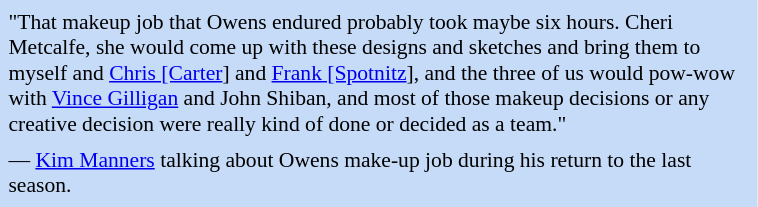<table class="toccolours" style="float: right; margin-left: 1em; margin-right: 2em; font-size: 90%; background:#c6dbf7; color:black; width:37em; max-width: 40%;" cellspacing="5">
<tr>
<td style="text-align: left;">"That makeup job that Owens endured probably took maybe six hours. Cheri Metcalfe, she would come up with these designs and sketches and bring them to myself and <a href='#'>Chris [Carter</a>] and <a href='#'>Frank [Spotnitz</a>], and the three of us would pow-wow with <a href='#'>Vince Gilligan</a> and John Shiban, and most of those makeup decisions or any creative decision were really kind of done or decided as a team."</td>
</tr>
<tr>
<td style="text-align: left;">— <a href='#'>Kim Manners</a> talking about Owens make-up job during his return to the last season.</td>
</tr>
</table>
